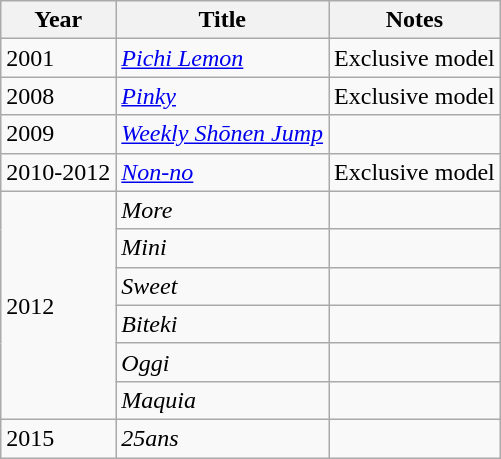<table class="wikitable">
<tr>
<th>Year</th>
<th>Title</th>
<th>Notes</th>
</tr>
<tr>
<td>2001</td>
<td><em><a href='#'>Pichi Lemon</a></em></td>
<td>Exclusive model</td>
</tr>
<tr>
<td>2008</td>
<td><em><a href='#'>Pinky</a></em></td>
<td>Exclusive model</td>
</tr>
<tr>
<td>2009</td>
<td><em><a href='#'>Weekly Shōnen Jump</a></em></td>
<td></td>
</tr>
<tr>
<td>2010-2012</td>
<td><em><a href='#'>Non-no</a></em></td>
<td>Exclusive model</td>
</tr>
<tr>
<td rowspan="6">2012</td>
<td><em>More</em></td>
<td></td>
</tr>
<tr>
<td><em>Mini</em></td>
<td></td>
</tr>
<tr>
<td><em>Sweet</em></td>
<td></td>
</tr>
<tr>
<td><em>Biteki</em></td>
<td></td>
</tr>
<tr>
<td><em>Oggi</em></td>
<td></td>
</tr>
<tr>
<td><em>Maquia</em></td>
<td></td>
</tr>
<tr>
<td>2015</td>
<td><em>25ans</em></td>
<td></td>
</tr>
</table>
